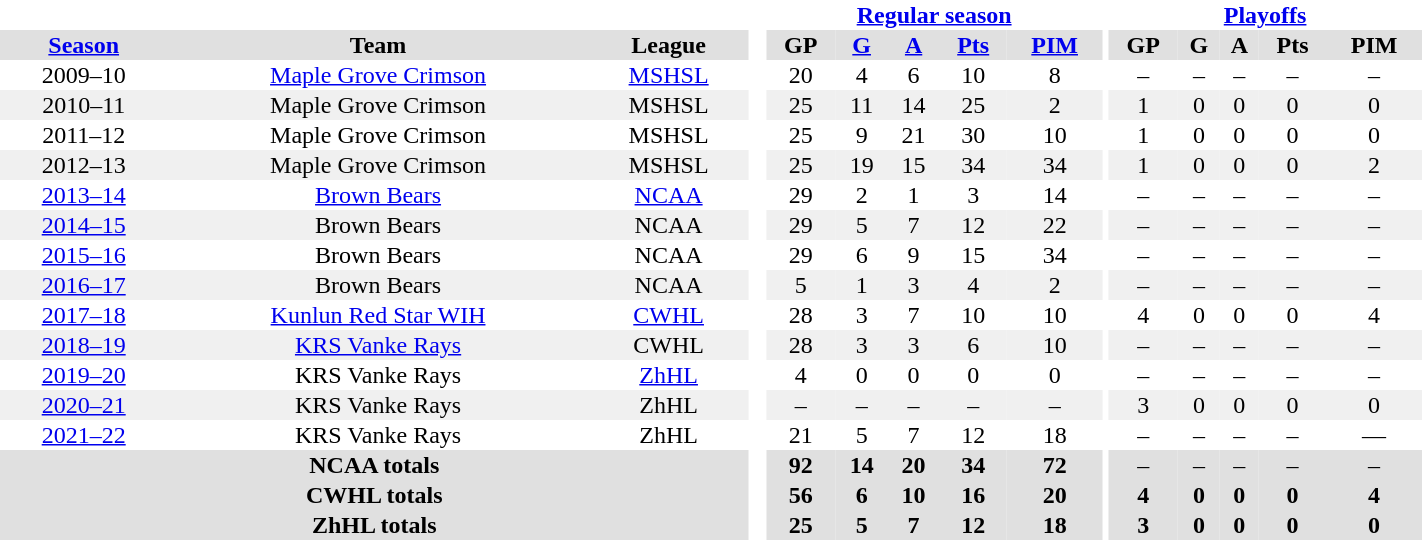<table border="0" cellpadding="1" cellspacing="0" width="75%" style="text-align:center">
<tr>
<th colspan="3" bgcolor="#ffffff"> </th>
<th rowspan="97" bgcolor="#ffffff"> </th>
<th colspan="5"><a href='#'>Regular season</a></th>
<th rowspan="97" bgcolor="#ffffff"></th>
<th colspan="5"><a href='#'>Playoffs</a></th>
</tr>
<tr bgcolor="#e0e0e0">
<th><a href='#'>Season</a></th>
<th>Team</th>
<th>League</th>
<th>GP</th>
<th><a href='#'>G</a></th>
<th><a href='#'>A</a></th>
<th><a href='#'>Pts</a></th>
<th><a href='#'>PIM</a></th>
<th>GP</th>
<th>G</th>
<th>A</th>
<th>Pts</th>
<th>PIM</th>
</tr>
<tr>
<td>2009–10</td>
<td><a href='#'>Maple Grove Crimson</a></td>
<td><a href='#'>MSHSL</a></td>
<td>20</td>
<td>4</td>
<td>6</td>
<td>10</td>
<td>8</td>
<td>–</td>
<td>–</td>
<td>–</td>
<td>–</td>
<td>–</td>
</tr>
<tr bgcolor="#f0f0f0">
<td>2010–11</td>
<td>Maple Grove Crimson</td>
<td>MSHSL</td>
<td>25</td>
<td>11</td>
<td>14</td>
<td>25</td>
<td>2</td>
<td>1</td>
<td>0</td>
<td>0</td>
<td>0</td>
<td>0</td>
</tr>
<tr>
<td>2011–12</td>
<td>Maple Grove Crimson</td>
<td>MSHSL</td>
<td>25</td>
<td>9</td>
<td>21</td>
<td>30</td>
<td>10</td>
<td>1</td>
<td>0</td>
<td>0</td>
<td>0</td>
<td>0</td>
</tr>
<tr bgcolor="#f0f0f0">
<td>2012–13</td>
<td>Maple Grove Crimson</td>
<td>MSHSL</td>
<td>25</td>
<td>19</td>
<td>15</td>
<td>34</td>
<td>34</td>
<td>1</td>
<td>0</td>
<td>0</td>
<td>0</td>
<td>2</td>
</tr>
<tr>
<td><a href='#'>2013–14</a></td>
<td><a href='#'>Brown Bears</a></td>
<td><a href='#'>NCAA</a></td>
<td>29</td>
<td>2</td>
<td>1</td>
<td>3</td>
<td>14</td>
<td>–</td>
<td>–</td>
<td>–</td>
<td>–</td>
<td>–</td>
</tr>
<tr bgcolor="#f0f0f0">
<td><a href='#'>2014–15</a></td>
<td>Brown Bears</td>
<td>NCAA</td>
<td>29</td>
<td>5</td>
<td>7</td>
<td>12</td>
<td>22</td>
<td>–</td>
<td>–</td>
<td>–</td>
<td>–</td>
<td>–</td>
</tr>
<tr>
<td><a href='#'>2015–16</a></td>
<td>Brown Bears</td>
<td>NCAA</td>
<td>29</td>
<td>6</td>
<td>9</td>
<td>15</td>
<td>34</td>
<td>–</td>
<td>–</td>
<td>–</td>
<td>–</td>
<td>–</td>
</tr>
<tr bgcolor="#f0f0f0">
<td><a href='#'>2016–17</a></td>
<td>Brown Bears</td>
<td>NCAA</td>
<td>5</td>
<td>1</td>
<td>3</td>
<td>4</td>
<td>2</td>
<td>–</td>
<td>–</td>
<td>–</td>
<td>–</td>
<td>–</td>
</tr>
<tr>
<td><a href='#'>2017–18</a></td>
<td><a href='#'>Kunlun Red Star WIH</a></td>
<td><a href='#'>CWHL</a></td>
<td>28</td>
<td>3</td>
<td>7</td>
<td>10</td>
<td>10</td>
<td>4</td>
<td>0</td>
<td>0</td>
<td>0</td>
<td>4</td>
</tr>
<tr bgcolor="#f0f0f0">
<td><a href='#'>2018–19</a></td>
<td><a href='#'>KRS Vanke Rays</a></td>
<td>CWHL</td>
<td>28</td>
<td>3</td>
<td>3</td>
<td>6</td>
<td>10</td>
<td>–</td>
<td>–</td>
<td>–</td>
<td>–</td>
<td>–</td>
</tr>
<tr>
<td><a href='#'>2019–20</a></td>
<td>KRS Vanke Rays</td>
<td><a href='#'>ZhHL</a></td>
<td>4</td>
<td>0</td>
<td>0</td>
<td>0</td>
<td>0</td>
<td>–</td>
<td>–</td>
<td>–</td>
<td>–</td>
<td>–</td>
</tr>
<tr bgcolor="#f0f0f0">
<td><a href='#'>2020–21</a></td>
<td>KRS Vanke Rays</td>
<td>ZhHL</td>
<td>–</td>
<td>–</td>
<td>–</td>
<td>–</td>
<td>–</td>
<td>3</td>
<td>0</td>
<td>0</td>
<td>0</td>
<td>0</td>
</tr>
<tr bgcolor=>
<td><a href='#'>2021–22</a></td>
<td>KRS Vanke Rays</td>
<td>ZhHL</td>
<td>21</td>
<td>5</td>
<td>7</td>
<td>12</td>
<td>18</td>
<td>–</td>
<td>–</td>
<td>–</td>
<td>–</td>
<td>—</td>
</tr>
<tr bgcolor="#e0e0e0">
<th colspan="3">NCAA totals</th>
<th>92</th>
<th>14</th>
<th>20</th>
<th>34</th>
<th>72</th>
<td>–</td>
<td>–</td>
<td>–</td>
<td>–</td>
<td>–</td>
</tr>
<tr bgcolor="#e0e0e0">
<th colspan="3">CWHL totals</th>
<th>56</th>
<th>6</th>
<th>10</th>
<th>16</th>
<th>20</th>
<th>4</th>
<th>0</th>
<th>0</th>
<th>0</th>
<th>4</th>
</tr>
<tr bgcolor="#e0e0e0">
<th colspan="3">ZhHL totals</th>
<th>25</th>
<th>5</th>
<th>7</th>
<th>12</th>
<th>18</th>
<th>3</th>
<th>0</th>
<th>0</th>
<th>0</th>
<th>0</th>
</tr>
</table>
